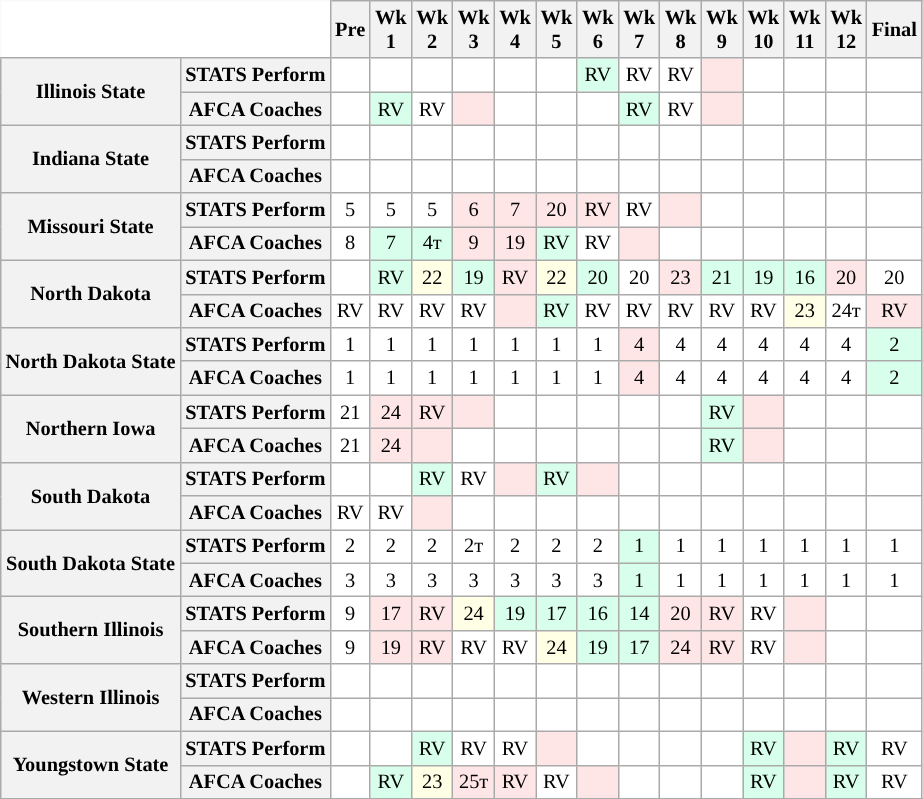<table class="wikitable" style="white-space:nowrap;font-size:85%;">
<tr>
<th colspan=2 style="background:white; border-top-style:hidden; border-left-style:hidden;"> </th>
<th>Pre</th>
<th>Wk<br>1</th>
<th>Wk<br>2</th>
<th>Wk<br>3</th>
<th>Wk<br>4</th>
<th>Wk<br>5</th>
<th>Wk<br>6</th>
<th>Wk<br>7</th>
<th>Wk<br>8</th>
<th>Wk<br>9</th>
<th>Wk<br>10</th>
<th>Wk<br>11</th>
<th>Wk<br>12</th>
<th>Final</th>
</tr>
<tr style="text-align:center;">
<th rowspan="2">Illinois State</th>
<th>STATS Perform</th>
<td style="background:#FFF;"></td>
<td style="background:#FFF;"></td>
<td style="background:#FFF;"></td>
<td style="background:#FFF;"></td>
<td style="background:#FFF;"></td>
<td style="background:#FFF;"></td>
<td style="background:#d8ffeb;">RV</td>
<td style="background:#FFF;">RV</td>
<td style="background:#FFF;">RV</td>
<td style="background:#ffe6e6;"></td>
<td style="background:#FFF;"></td>
<td style="background:#FFF;"></td>
<td style="background:#FFF;"></td>
<td style="background:#FFF;"></td>
</tr>
<tr style="text-align:center;">
<th>AFCA Coaches</th>
<td style="background:#FFF;"></td>
<td style="background:#d8ffeb;">RV</td>
<td style="background:#FFF;">RV</td>
<td style="background:#ffe6e6;"></td>
<td style="background:#FFF;"></td>
<td style="background:#FFF;"></td>
<td style="background:#FFF;"></td>
<td style="background:#d8ffeb;">RV</td>
<td style="background:#FFF;">RV</td>
<td style="background:#ffe6e6;"></td>
<td style="background:#FFF;"></td>
<td style="background:#FFF;"></td>
<td style="background:#FFF;"></td>
<td style="background:#FFF;"></td>
</tr>
<tr style="text-align:center;">
<th rowspan="2">Indiana State</th>
<th>STATS Perform</th>
<td style="background:#FFF;"></td>
<td style="background:#FFF;"></td>
<td style="background:#FFF;"></td>
<td style="background:#FFF;"></td>
<td style="background:#FFF;"></td>
<td style="background:#FFF;"></td>
<td style="background:#FFF;"></td>
<td style="background:#FFF;"></td>
<td style="background:#FFF;"></td>
<td style="background:#FFF;"></td>
<td style="background:#FFF;"></td>
<td style="background:#FFF;"></td>
<td style="background:#FFF;"></td>
<td style="background:#FFF;"></td>
</tr>
<tr style="text-align:center;">
<th>AFCA Coaches</th>
<td style="background:#FFF;"></td>
<td style="background:#FFF;"></td>
<td style="background:#FFF;"></td>
<td style="background:#FFF;"></td>
<td style="background:#FFF;"></td>
<td style="background:#FFF;"></td>
<td style="background:#FFF;"></td>
<td style="background:#FFF;"></td>
<td style="background:#FFF;"></td>
<td style="background:#FFF;"></td>
<td style="background:#FFF;"></td>
<td style="background:#FFF;"></td>
<td style="background:#FFF;"></td>
<td style="background:#FFF;"></td>
</tr>
<tr style="text-align:center;">
<th rowspan="2">Missouri State</th>
<th>STATS Perform</th>
<td style="background:#FFF;">5</td>
<td style="background:#FFF;">5</td>
<td style="background:#FFF;">5</td>
<td style="background:#ffe6e6;">6</td>
<td style="background:#ffe6e6;">7</td>
<td style="background:#ffe6e6;">20</td>
<td style="background:#ffe6e6;">RV</td>
<td style="background:#FFF;">RV</td>
<td style="background:#ffe6e6;"></td>
<td style="background:#FFF;"></td>
<td style="background:#FFF;"></td>
<td style="background:#FFF;"></td>
<td style="background:#FFF;"></td>
<td style="background:#FFF;"></td>
</tr>
<tr style="text-align:center;">
<th>AFCA Coaches</th>
<td style="background:#FFF;">8</td>
<td style="background:#d8ffeb;">7</td>
<td style="background:#d8ffeb;">4т</td>
<td style="background:#ffe6e6;">9</td>
<td style="background:#ffe6e6;">19</td>
<td style="background:#d8ffeb;">RV</td>
<td style="background:#FFF;">RV</td>
<td style="background:#ffe6e6;"></td>
<td style="background:#FFF;"></td>
<td style="background:#FFF;"></td>
<td style="background:#FFF;"></td>
<td style="background:#FFF;"></td>
<td style="background:#FFF;"></td>
<td style="background:#FFF;"></td>
</tr>
<tr style="text-align:center;">
<th rowspan="2">North Dakota</th>
<th>STATS Perform</th>
<td style="background:#FFF;"></td>
<td style="background:#d8ffeb;">RV</td>
<td style="background:#FFFFE6;">22</td>
<td style="background:#d8ffeb;">19</td>
<td style="background:#ffe6e6;">RV</td>
<td style="background:#FFFFE6;">22</td>
<td style="background:#d8ffeb;">20</td>
<td style="background:#FFF;">20</td>
<td style="background:#ffe6e6;">23</td>
<td style="background:#d8ffeb;">21</td>
<td style="background:#d8ffeb;">19</td>
<td style="background:#d8ffeb;">16</td>
<td style="background:#ffe6e6;">20</td>
<td style="background:#FFF;">20</td>
</tr>
<tr style="text-align:center;">
<th>AFCA Coaches</th>
<td style="background:#FFF;">RV</td>
<td style="background:#FFF;">RV</td>
<td style="background:#FFF;">RV</td>
<td style="background:#FFF;">RV</td>
<td style="background:#ffe6e6;"></td>
<td style="background:#d8ffeb;">RV</td>
<td style="background:#FFF;">RV</td>
<td style="background:#FFF;">RV</td>
<td style="background:#FFF;">RV</td>
<td style="background:#FFF;">RV</td>
<td style="background:#FFF;">RV</td>
<td style="background:#FFFFE6;">23</td>
<td style="background:#FFF;">24т</td>
<td style="background:#ffe6e6;">RV</td>
</tr>
<tr style="text-align:center;">
<th rowspan="2">North Dakota State</th>
<th>STATS Perform</th>
<td style="background:#FFF;">1</td>
<td style="background:#FFF;">1</td>
<td style="background:#FFF;">1</td>
<td style="background:#FFF;">1</td>
<td style="background:#FFF;">1</td>
<td style="background:#FFF;">1</td>
<td style="background:#FFF;">1</td>
<td style="background:#ffe6e6;">4</td>
<td style="background:#FFF;">4</td>
<td style="background:#FFF;">4</td>
<td style="background:#FFF;">4</td>
<td style="background:#FFF;">4</td>
<td style="background:#FFF;">4</td>
<td style="background:#d8ffeb;">2</td>
</tr>
<tr style="text-align:center;">
<th>AFCA Coaches</th>
<td style="background:#FFF;">1</td>
<td style="background:#FFF;">1</td>
<td style="background:#FFF;">1</td>
<td style="background:#FFF;">1</td>
<td style="background:#FFF;">1</td>
<td style="background:#FFF;">1</td>
<td style="background:#FFF;">1</td>
<td style="background:#ffe6e6;">4</td>
<td style="background:#FFF;">4</td>
<td style="background:#FFF;">4</td>
<td style="background:#FFF;">4</td>
<td style="background:#FFF;">4</td>
<td style="background:#FFF;">4</td>
<td style="background:#d8ffeb;">2</td>
</tr>
<tr style="text-align:center;">
<th rowspan="2">Northern Iowa</th>
<th>STATS Perform</th>
<td style="background:#FFF;">21</td>
<td style="background:#ffe6e6;">24</td>
<td style="background:#ffe6e6;">RV</td>
<td style="background:#ffe6e6;"></td>
<td style="background:#FFF;"></td>
<td style="background:#FFF;"></td>
<td style="background:#FFF;"></td>
<td style="background:#FFF;"></td>
<td style="background:#FFF;"></td>
<td style="background:#d8ffeb;">RV</td>
<td style="background:#ffe6e6;"></td>
<td style="background:#FFF;"></td>
<td style="background:#FFF;"></td>
<td style="background:#FFF;"></td>
</tr>
<tr style="text-align:center;">
<th>AFCA Coaches</th>
<td style="background:#FFF;">21</td>
<td style="background:#ffe6e6;">24</td>
<td style="background:#ffe6e6;"></td>
<td style="background:#FFF;"></td>
<td style="background:#FFF;"></td>
<td style="background:#FFF;"></td>
<td style="background:#FFF;"></td>
<td style="background:#FFF;"></td>
<td style="background:#FFF;"></td>
<td style="background:#d8ffeb;">RV</td>
<td style="background:#ffe6e6;"></td>
<td style="background:#FFF;"></td>
<td style="background:#FFF;"></td>
<td style="background:#FFF;"></td>
</tr>
<tr style="text-align:center;">
<th rowspan="2">South Dakota</th>
<th>STATS Perform</th>
<td style="background:#FFF;"></td>
<td style="background:#FFF;"></td>
<td style="background:#d8ffeb;">RV</td>
<td style="background:#FFF;">RV</td>
<td style="background:#ffe6e6;"></td>
<td style="background:#d8ffeb;">RV</td>
<td style="background:#ffe6e6;"></td>
<td style="background:#FFF;"></td>
<td style="background:#FFF;"></td>
<td style="background:#FFF;"></td>
<td style="background:#FFF;"></td>
<td style="background:#FFF;"></td>
<td style="background:#FFF;"></td>
<td style="background:#FFF;"></td>
</tr>
<tr style="text-align:center;">
<th>AFCA Coaches</th>
<td style="background:#FFF;">RV</td>
<td style="background:#FFF;">RV</td>
<td style="background:#ffe6e6;"></td>
<td style="background:#FFF;"></td>
<td style="background:#FFF;"></td>
<td style="background:#FFF;"></td>
<td style="background:#FFF;"></td>
<td style="background:#FFF;"></td>
<td style="background:#FFF;"></td>
<td style="background:#FFF;"></td>
<td style="background:#FFF;"></td>
<td style="background:#FFF;"></td>
<td style="background:#FFF;"></td>
<td style="background:#FFF;"></td>
</tr>
<tr style="text-align:center;">
<th rowspan="2">South Dakota State</th>
<th>STATS Perform</th>
<td style="background:#FFF;">2</td>
<td style="background:#FFF;">2</td>
<td style="background:#FFF;">2</td>
<td style="background:#FFF;">2т</td>
<td style="background:#FFF;">2</td>
<td style="background:#FFF;">2</td>
<td style="background:#FFF;">2</td>
<td style="background:#d8ffeb;">1</td>
<td style="background:#FFF;">1</td>
<td style="background:#FFF;">1</td>
<td style="background:#FFF;">1</td>
<td style="background:#FFF;">1</td>
<td style="background:#FFF;">1</td>
<td style="background:#FFF;">1</td>
</tr>
<tr style="text-align:center;">
<th>AFCA Coaches</th>
<td style="background:#FFF;">3</td>
<td style="background:#FFF;">3</td>
<td style="background:#FFF;">3</td>
<td style="background:#FFF;">3</td>
<td style="background:#FFF;">3</td>
<td style="background:#FFF;">3</td>
<td style="background:#FFF;">3</td>
<td style="background:#d8ffeb;">1</td>
<td style="background:#FFF;">1</td>
<td style="background:#FFF;">1</td>
<td style="background:#FFF;">1</td>
<td style="background:#FFF;">1</td>
<td style="background:#FFF;">1</td>
<td style="background:#FFF;">1</td>
</tr>
<tr style="text-align:center;">
<th rowspan="2">Southern Illinois</th>
<th>STATS Perform</th>
<td style="background:#FFF;">9</td>
<td style="background:#ffe6e6;">17</td>
<td style="background:#ffe6e6;">RV</td>
<td style="background:#FFFFE6;">24</td>
<td style="background:#d8ffeb;">19</td>
<td style="background:#d8ffeb;">17</td>
<td style="background:#d8ffeb;">16</td>
<td style="background:#d8ffeb;">14</td>
<td style="background:#ffe6e6;">20</td>
<td style="background:#ffe6e6;">RV</td>
<td style="background:#FFF;">RV</td>
<td style="background:#ffe6e6;"></td>
<td style="background:#FFF;"></td>
<td style="background:#FFF;"></td>
</tr>
<tr style="text-align:center;">
<th>AFCA Coaches</th>
<td style="background:#FFF;">9</td>
<td style="background:#ffe6e6;">19</td>
<td style="background:#ffe6e6;">RV</td>
<td style="background:#FFF;">RV</td>
<td style="background:#FFF;">RV</td>
<td style="background:#FFFFE6;">24</td>
<td style="background:#d8ffeb;">19</td>
<td style="background:#d8ffeb;">17</td>
<td style="background:#ffe6e6;">24</td>
<td style="background:#ffe6e6;">RV</td>
<td style="background:#FFF;">RV</td>
<td style="background:#ffe6e6;"></td>
<td style="background:#FFF;"></td>
<td style="background:#FFF;"></td>
</tr>
<tr style="text-align:center;">
<th rowspan="2">Western Illinois</th>
<th>STATS Perform</th>
<td style="background:#FFF;"></td>
<td style="background:#FFF;"></td>
<td style="background:#FFF;"></td>
<td style="background:#FFF;"></td>
<td style="background:#FFF;"></td>
<td style="background:#FFF;"></td>
<td style="background:#FFF;"></td>
<td style="background:#FFF;"></td>
<td style="background:#FFF;"></td>
<td style="background:#FFF;"></td>
<td style="background:#FFF;"></td>
<td style="background:#FFF;"></td>
<td style="background:#FFF;"></td>
<td style="background:#FFF;"></td>
</tr>
<tr style="text-align:center;">
<th>AFCA Coaches</th>
<td style="background:#FFF;"></td>
<td style="background:#FFF;"></td>
<td style="background:#FFF;"></td>
<td style="background:#FFF;"></td>
<td style="background:#FFF;"></td>
<td style="background:#FFF;"></td>
<td style="background:#FFF;"></td>
<td style="background:#FFF;"></td>
<td style="background:#FFF;"></td>
<td style="background:#FFF;"></td>
<td style="background:#FFF;"></td>
<td style="background:#FFF;"></td>
<td style="background:#FFF;"></td>
<td style="background:#FFF;"></td>
</tr>
<tr style="text-align:center;">
<th rowspan="2">Youngstown State</th>
<th>STATS Perform</th>
<td style="background:#FFF;"></td>
<td style="background:#FFF;"></td>
<td style="background:#d8ffeb;">RV</td>
<td style="background:#FFF;">RV</td>
<td style="background:#FFF;">RV</td>
<td style="background:#ffe6e6;"></td>
<td style="background:#FFF;"></td>
<td style="background:#FFF;"></td>
<td style="background:#FFF;"></td>
<td style="background:#FFF;"></td>
<td style="background:#d8ffeb;">RV</td>
<td style="background:#ffe6e6;"></td>
<td style="background:#d8ffeb;">RV</td>
<td style="background:#FFF;">RV</td>
</tr>
<tr style="text-align:center;">
<th>AFCA Coaches</th>
<td style="background:#FFF;"></td>
<td style="background:#d8ffeb;">RV</td>
<td style="background:#FFFFE6;">23</td>
<td style="background:#ffe6e6;">25т</td>
<td style="background:#ffe6e6;">RV</td>
<td style="background:#FFF;">RV</td>
<td style="background:#ffe6e6;"></td>
<td style="background:#FFF;"></td>
<td style="background:#FFF;"></td>
<td style="background:#FFF;"></td>
<td style="background:#d8ffeb;">RV</td>
<td style="background:#ffe6e6;"></td>
<td style="background:#d8ffeb;">RV</td>
<td style="background:#FFF;">RV</td>
</tr>
<tr style="text-align:center;">
</tr>
</table>
